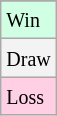<table class="wikitable">
<tr>
</tr>
<tr bgcolor = "#d0ffe3">
<td><small>Win</small></td>
</tr>
<tr bgcolor = "#f3f3f3">
<td><small>Draw</small></td>
</tr>
<tr bgcolor = "#ffd0e3">
<td><small>Loss</small></td>
</tr>
</table>
